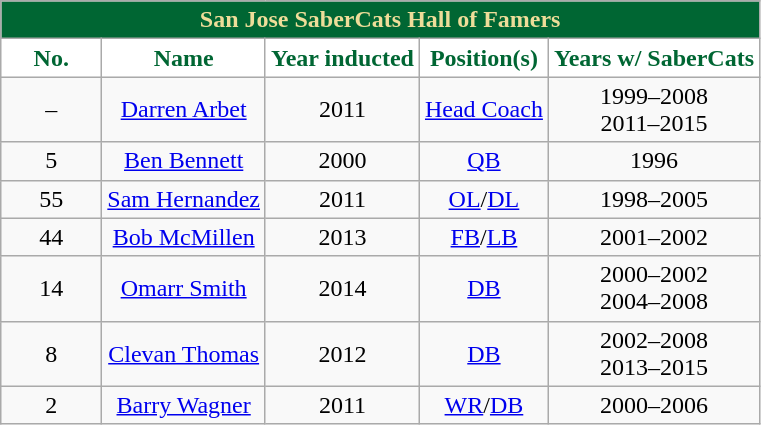<table class="wikitable sortable">
<tr>
<td colspan="5" style= "background: #063; color: #ed9" align="center"><strong>San Jose SaberCats Hall of Famers</strong></td>
</tr>
<tr>
<th width=60px style="background: white; color: #063">No.</th>
<th style="background: white; color: #063">Name</th>
<th style="background: white; color: #063">Year inducted</th>
<th style="background: white; color: #063">Position(s)</th>
<th style="background: white; color: #063">Years w/ SaberCats</th>
</tr>
<tr>
<td style="text-align:center;">–</td>
<td style="text-align:center;"><a href='#'>Darren Arbet</a></td>
<td style="text-align:center;">2011</td>
<td style="text-align:center;"><a href='#'>Head Coach</a></td>
<td style="text-align:center;">1999–2008<br>2011–2015</td>
</tr>
<tr>
<td style="text-align:center;">5</td>
<td style="text-align:center;"><a href='#'>Ben Bennett</a></td>
<td style="text-align:center;">2000</td>
<td style="text-align:center;"><a href='#'>QB</a></td>
<td style="text-align:center;">1996</td>
</tr>
<tr>
<td style="text-align:center;">55</td>
<td style="text-align:center;"><a href='#'>Sam Hernandez</a></td>
<td style="text-align:center;">2011</td>
<td style="text-align:center;"><a href='#'>OL</a>/<a href='#'>DL</a></td>
<td style="text-align:center;">1998–2005</td>
</tr>
<tr>
<td style="text-align:center;">44</td>
<td style="text-align:center;"><a href='#'>Bob McMillen</a></td>
<td style="text-align:center;">2013</td>
<td style="text-align:center;"><a href='#'>FB</a>/<a href='#'>LB</a></td>
<td style="text-align:center;">2001–2002</td>
</tr>
<tr>
<td style="text-align:center;">14</td>
<td style="text-align:center;"><a href='#'>Omarr Smith</a></td>
<td style="text-align:center;">2014</td>
<td style="text-align:center;"><a href='#'>DB</a></td>
<td style="text-align:center;">2000–2002<br>2004–2008</td>
</tr>
<tr>
<td style="text-align:center;">8</td>
<td style="text-align:center;"><a href='#'>Clevan Thomas</a></td>
<td style="text-align:center;">2012</td>
<td style="text-align:center;"><a href='#'>DB</a></td>
<td style="text-align:center;">2002–2008<br>2013–2015</td>
</tr>
<tr>
<td style="text-align:center;">2</td>
<td style="text-align:center;"><a href='#'>Barry Wagner</a></td>
<td style="text-align:center;">2011</td>
<td style="text-align:center;"><a href='#'>WR</a>/<a href='#'>DB</a></td>
<td style="text-align:center;">2000–2006</td>
</tr>
</table>
